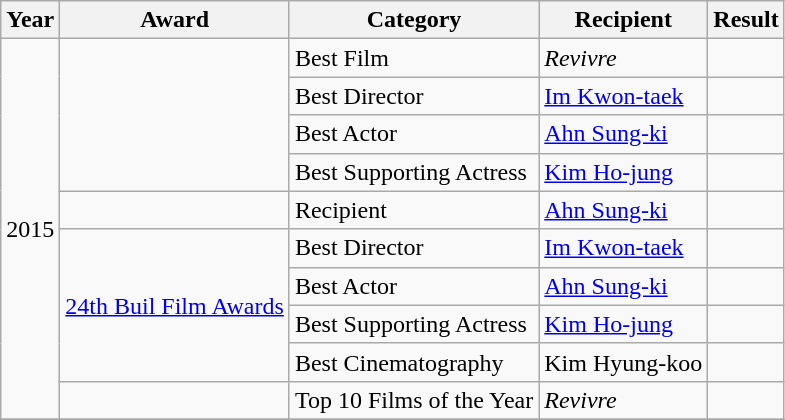<table class="wikitable">
<tr>
<th>Year</th>
<th>Award</th>
<th>Category</th>
<th>Recipient</th>
<th>Result</th>
</tr>
<tr>
<td rowspan=10>2015</td>
<td rowspan=4></td>
<td>Best Film</td>
<td><em>Revivre</em></td>
<td></td>
</tr>
<tr>
<td>Best Director</td>
<td><a href='#'>Im Kwon-taek</a></td>
<td></td>
</tr>
<tr>
<td>Best Actor</td>
<td><a href='#'>Ahn Sung-ki</a></td>
<td></td>
</tr>
<tr>
<td>Best Supporting Actress</td>
<td><a href='#'>Kim Ho-jung</a></td>
<td></td>
</tr>
<tr>
<td></td>
<td>Recipient</td>
<td><a href='#'>Ahn Sung-ki</a></td>
<td></td>
</tr>
<tr>
<td rowspan=4 style="text-align:center;"><a href='#'>24th Buil Film Awards</a></td>
<td>Best Director</td>
<td><a href='#'>Im Kwon-taek</a></td>
<td></td>
</tr>
<tr>
<td>Best Actor</td>
<td><a href='#'>Ahn Sung-ki</a></td>
<td></td>
</tr>
<tr>
<td>Best Supporting Actress</td>
<td><a href='#'>Kim Ho-jung</a></td>
<td></td>
</tr>
<tr>
<td>Best Cinematography</td>
<td>Kim Hyung-koo</td>
<td></td>
</tr>
<tr>
<td></td>
<td>Top 10 Films of the Year</td>
<td><em>Revivre</em></td>
<td></td>
</tr>
<tr>
</tr>
</table>
